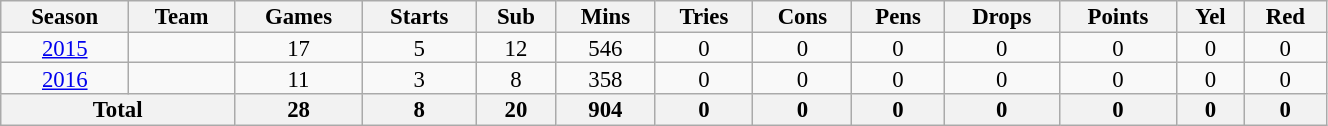<table class="wikitable" style="text-align:center; line-height:90%; font-size:95%; width:70%;">
<tr>
<th>Season</th>
<th>Team</th>
<th>Games</th>
<th>Starts</th>
<th>Sub</th>
<th>Mins</th>
<th>Tries</th>
<th>Cons</th>
<th>Pens</th>
<th>Drops</th>
<th>Points</th>
<th>Yel</th>
<th>Red</th>
</tr>
<tr>
<td><a href='#'>2015</a></td>
<td></td>
<td>17</td>
<td>5</td>
<td>12</td>
<td>546</td>
<td>0</td>
<td>0</td>
<td>0</td>
<td>0</td>
<td>0</td>
<td>0</td>
<td>0</td>
</tr>
<tr>
<td><a href='#'>2016</a></td>
<td></td>
<td>11</td>
<td>3</td>
<td>8</td>
<td>358</td>
<td>0</td>
<td>0</td>
<td>0</td>
<td>0</td>
<td>0</td>
<td>0</td>
<td>0</td>
</tr>
<tr>
<th colspan="2">Total</th>
<th>28</th>
<th>8</th>
<th>20</th>
<th>904</th>
<th>0</th>
<th>0</th>
<th>0</th>
<th>0</th>
<th>0</th>
<th>0</th>
<th>0</th>
</tr>
</table>
